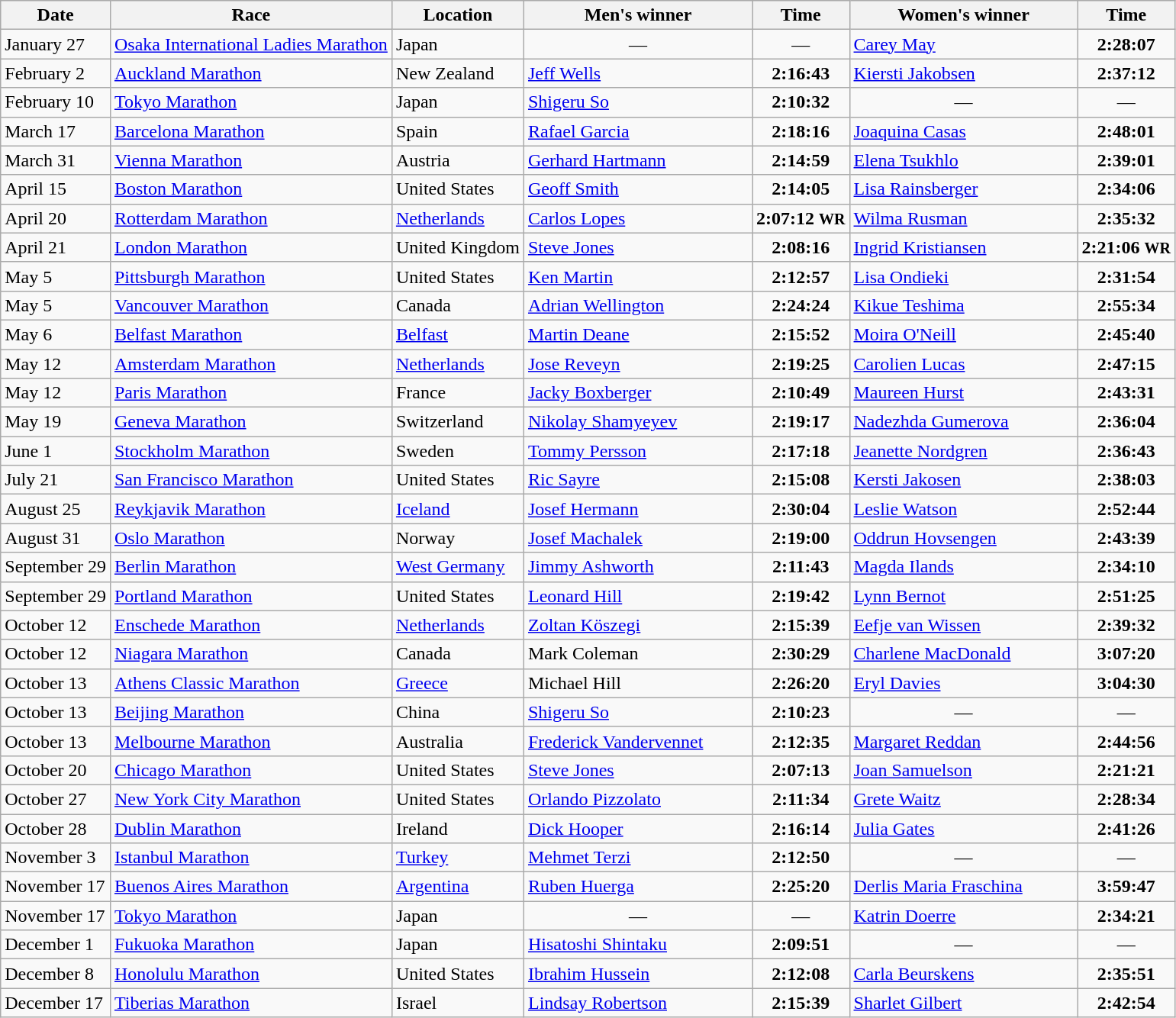<table class="wikitable sortable">
<tr>
<th>Date</th>
<th>Race</th>
<th>Location</th>
<th align="left" style="width: 12em">Men's winner</th>
<th>Time</th>
<th align="left" style="width: 12em">Women's winner</th>
<th>Time</th>
</tr>
<tr>
<td>January 27</td>
<td><a href='#'>Osaka International Ladies Marathon</a></td>
<td> Japan</td>
<td align="center">—</td>
<td align="center">—</td>
<td> <a href='#'>Carey May</a></td>
<td align="center"><strong>2:28:07</strong></td>
</tr>
<tr>
<td>February 2</td>
<td><a href='#'>Auckland Marathon</a></td>
<td> New Zealand</td>
<td> <a href='#'>Jeff Wells</a></td>
<td align="center"><strong>2:16:43</strong></td>
<td> <a href='#'>Kiersti Jakobsen</a></td>
<td align="center"><strong>2:37:12</strong></td>
</tr>
<tr>
<td>February 10</td>
<td><a href='#'>Tokyo Marathon</a></td>
<td> Japan</td>
<td> <a href='#'>Shigeru So</a></td>
<td align="center"><strong>2:10:32</strong></td>
<td align="center">—</td>
<td align="center">—</td>
</tr>
<tr>
<td>March 17</td>
<td><a href='#'>Barcelona Marathon</a></td>
<td> Spain</td>
<td> <a href='#'>Rafael Garcia</a></td>
<td align="center"><strong>2:18:16</strong></td>
<td> <a href='#'>Joaquina Casas</a></td>
<td align="center"><strong>2:48:01</strong></td>
</tr>
<tr>
<td>March 31</td>
<td><a href='#'>Vienna Marathon</a></td>
<td> Austria</td>
<td> <a href='#'>Gerhard Hartmann</a></td>
<td align="center"><strong>2:14:59</strong></td>
<td> <a href='#'>Elena Tsukhlo</a></td>
<td align="center"><strong>2:39:01</strong></td>
</tr>
<tr>
<td>April 15</td>
<td><a href='#'>Boston Marathon</a></td>
<td> United States</td>
<td> <a href='#'>Geoff Smith</a></td>
<td align="center"><strong>2:14:05</strong></td>
<td> <a href='#'>Lisa Rainsberger</a></td>
<td align="center"><strong>2:34:06</strong></td>
</tr>
<tr>
<td>April 20</td>
<td><a href='#'>Rotterdam Marathon</a></td>
<td> <a href='#'>Netherlands</a></td>
<td> <a href='#'>Carlos Lopes</a></td>
<td align="center"><strong>2:07:12</strong> <small><strong>WR</strong></small></td>
<td> <a href='#'>Wilma Rusman</a></td>
<td align="center"><strong>2:35:32</strong></td>
</tr>
<tr>
<td>April 21</td>
<td><a href='#'>London Marathon</a></td>
<td> United Kingdom</td>
<td> <a href='#'>Steve Jones</a></td>
<td align="center"><strong>2:08:16</strong></td>
<td> <a href='#'>Ingrid Kristiansen</a></td>
<td align="center"><strong>2:21:06</strong> <small><strong>WR</strong></small></td>
</tr>
<tr>
<td>May 5</td>
<td><a href='#'>Pittsburgh Marathon</a></td>
<td> United States</td>
<td> <a href='#'>Ken Martin</a></td>
<td align="center"><strong>2:12:57</strong></td>
<td> <a href='#'>Lisa Ondieki</a></td>
<td align="center"><strong>2:31:54</strong></td>
</tr>
<tr>
<td>May 5</td>
<td><a href='#'>Vancouver Marathon</a></td>
<td> Canada</td>
<td> <a href='#'>Adrian Wellington</a></td>
<td align="center"><strong>2:24:24</strong></td>
<td> <a href='#'>Kikue Teshima</a></td>
<td align="center"><strong>2:55:34</strong></td>
</tr>
<tr>
<td>May 6</td>
<td><a href='#'>Belfast Marathon</a></td>
<td> <a href='#'>Belfast</a></td>
<td> <a href='#'>Martin Deane</a></td>
<td align="center"><strong>2:15:52</strong></td>
<td> <a href='#'>Moira O'Neill</a></td>
<td align="center"><strong>2:45:40</strong></td>
</tr>
<tr>
<td>May 12</td>
<td><a href='#'>Amsterdam Marathon</a></td>
<td> <a href='#'>Netherlands</a></td>
<td> <a href='#'>Jose Reveyn</a></td>
<td align="center"><strong>2:19:25</strong></td>
<td> <a href='#'>Carolien Lucas</a></td>
<td align="center"><strong>2:47:15</strong></td>
</tr>
<tr>
<td>May 12</td>
<td><a href='#'>Paris Marathon</a></td>
<td> France</td>
<td> <a href='#'>Jacky Boxberger</a></td>
<td align="center"><strong>2:10:49</strong></td>
<td> <a href='#'>Maureen Hurst</a></td>
<td align="center"><strong>2:43:31</strong></td>
</tr>
<tr>
<td>May 19</td>
<td><a href='#'>Geneva Marathon</a></td>
<td> Switzerland</td>
<td> <a href='#'>Nikolay Shamyeyev</a></td>
<td align="center"><strong>2:19:17</strong></td>
<td> <a href='#'>Nadezhda Gumerova</a></td>
<td align="center"><strong>2:36:04</strong></td>
</tr>
<tr>
<td>June 1</td>
<td><a href='#'>Stockholm Marathon</a></td>
<td> Sweden</td>
<td> <a href='#'>Tommy Persson</a></td>
<td align="center"><strong>2:17:18</strong></td>
<td> <a href='#'>Jeanette Nordgren</a></td>
<td align="center"><strong>2:36:43</strong></td>
</tr>
<tr>
<td>July 21</td>
<td><a href='#'>San Francisco Marathon</a></td>
<td> United States</td>
<td> <a href='#'>Ric Sayre</a></td>
<td align="center"><strong>2:15:08</strong></td>
<td> <a href='#'>Kersti Jakosen</a></td>
<td align="center"><strong>2:38:03</strong></td>
</tr>
<tr>
<td>August 25</td>
<td><a href='#'>Reykjavik Marathon</a></td>
<td> <a href='#'>Iceland</a></td>
<td> <a href='#'>Josef Hermann</a></td>
<td align="center"><strong>2:30:04</strong></td>
<td> <a href='#'>Leslie Watson</a></td>
<td align="center"><strong>2:52:44</strong></td>
</tr>
<tr>
<td>August 31</td>
<td><a href='#'>Oslo Marathon</a></td>
<td> Norway</td>
<td> <a href='#'>Josef Machalek</a></td>
<td align="center"><strong>2:19:00</strong></td>
<td> <a href='#'>Oddrun Hovsengen</a></td>
<td align="center"><strong>2:43:39</strong></td>
</tr>
<tr>
<td>September 29</td>
<td><a href='#'>Berlin Marathon</a></td>
<td> <a href='#'>West Germany</a></td>
<td> <a href='#'>Jimmy Ashworth</a></td>
<td align="center"><strong>2:11:43</strong></td>
<td> <a href='#'>Magda Ilands</a></td>
<td align="center"><strong>2:34:10</strong></td>
</tr>
<tr>
<td>September 29</td>
<td><a href='#'>Portland Marathon</a></td>
<td> United States</td>
<td> <a href='#'>Leonard Hill</a></td>
<td align="center"><strong>2:19:42</strong></td>
<td> <a href='#'>Lynn Bernot</a></td>
<td align="center"><strong>2:51:25</strong></td>
</tr>
<tr>
<td>October 12</td>
<td><a href='#'>Enschede Marathon</a></td>
<td> <a href='#'>Netherlands</a></td>
<td> <a href='#'>Zoltan Köszegi</a></td>
<td align="center"><strong>2:15:39</strong></td>
<td> <a href='#'>Eefje van Wissen</a></td>
<td align="center"><strong>2:39:32</strong></td>
</tr>
<tr>
<td>October 12</td>
<td><a href='#'>Niagara Marathon</a></td>
<td> Canada</td>
<td> Mark Coleman</td>
<td align="center"><strong>2:30:29</strong></td>
<td> <a href='#'>Charlene MacDonald</a></td>
<td align="center"><strong>3:07:20</strong></td>
</tr>
<tr>
<td>October 13</td>
<td><a href='#'>Athens Classic Marathon</a></td>
<td> <a href='#'>Greece</a></td>
<td> Michael Hill</td>
<td align="center"><strong>2:26:20</strong></td>
<td> <a href='#'>Eryl Davies</a></td>
<td align="center"><strong>3:04:30</strong></td>
</tr>
<tr>
<td>October 13</td>
<td><a href='#'>Beijing Marathon</a></td>
<td> China</td>
<td> <a href='#'>Shigeru So</a></td>
<td align="center"><strong>2:10:23</strong></td>
<td align="center">—</td>
<td align="center">—</td>
</tr>
<tr>
<td>October 13</td>
<td><a href='#'>Melbourne Marathon</a></td>
<td> Australia</td>
<td> <a href='#'>Frederick Vandervennet</a></td>
<td align="center"><strong>2:12:35</strong></td>
<td> <a href='#'>Margaret Reddan</a></td>
<td align="center"><strong>2:44:56</strong></td>
</tr>
<tr>
<td>October 20</td>
<td><a href='#'>Chicago Marathon</a></td>
<td> United States</td>
<td> <a href='#'>Steve Jones</a></td>
<td align="center"><strong>2:07:13</strong></td>
<td> <a href='#'>Joan Samuelson</a></td>
<td align="center"><strong>2:21:21</strong></td>
</tr>
<tr>
<td>October 27</td>
<td><a href='#'>New York City Marathon</a></td>
<td> United States</td>
<td> <a href='#'>Orlando Pizzolato</a></td>
<td align="center"><strong>2:11:34</strong></td>
<td> <a href='#'>Grete Waitz</a></td>
<td align="center"><strong>2:28:34</strong></td>
</tr>
<tr>
<td>October 28</td>
<td><a href='#'>Dublin Marathon</a></td>
<td> Ireland</td>
<td> <a href='#'>Dick Hooper</a></td>
<td align="center"><strong>2:16:14</strong></td>
<td> <a href='#'>Julia Gates</a></td>
<td align="center"><strong>2:41:26</strong></td>
</tr>
<tr>
<td>November 3</td>
<td><a href='#'>Istanbul Marathon</a></td>
<td> <a href='#'>Turkey</a></td>
<td> <a href='#'>Mehmet Terzi</a></td>
<td align="center"><strong>2:12:50</strong></td>
<td align="center">—</td>
<td align="center">—</td>
</tr>
<tr>
<td>November 17</td>
<td><a href='#'>Buenos Aires Marathon</a></td>
<td> <a href='#'>Argentina</a></td>
<td> <a href='#'>Ruben Huerga</a></td>
<td align="center"><strong>2:25:20</strong></td>
<td> <a href='#'>Derlis Maria Fraschina</a></td>
<td align="center"><strong>3:59:47</strong></td>
</tr>
<tr>
<td>November 17</td>
<td><a href='#'>Tokyo Marathon</a></td>
<td> Japan</td>
<td align="center">—</td>
<td align="center">—</td>
<td> <a href='#'>Katrin Doerre</a></td>
<td align="center"><strong>2:34:21</strong></td>
</tr>
<tr>
<td>December 1</td>
<td><a href='#'>Fukuoka Marathon</a></td>
<td> Japan</td>
<td> <a href='#'>Hisatoshi Shintaku</a></td>
<td align="center"><strong>2:09:51</strong></td>
<td align="center">—</td>
<td align="center">—</td>
</tr>
<tr>
<td>December 8</td>
<td><a href='#'>Honolulu Marathon</a></td>
<td> United States</td>
<td> <a href='#'>Ibrahim Hussein</a></td>
<td align="center"><strong>2:12:08</strong></td>
<td> <a href='#'>Carla Beurskens</a></td>
<td align="center"><strong>2:35:51</strong></td>
</tr>
<tr>
<td>December 17</td>
<td><a href='#'>Tiberias Marathon</a></td>
<td> Israel</td>
<td> <a href='#'>Lindsay Robertson</a></td>
<td align="center"><strong>2:15:39</strong></td>
<td> <a href='#'>Sharlet Gilbert</a></td>
<td align="center"><strong>2:42:54</strong></td>
</tr>
</table>
